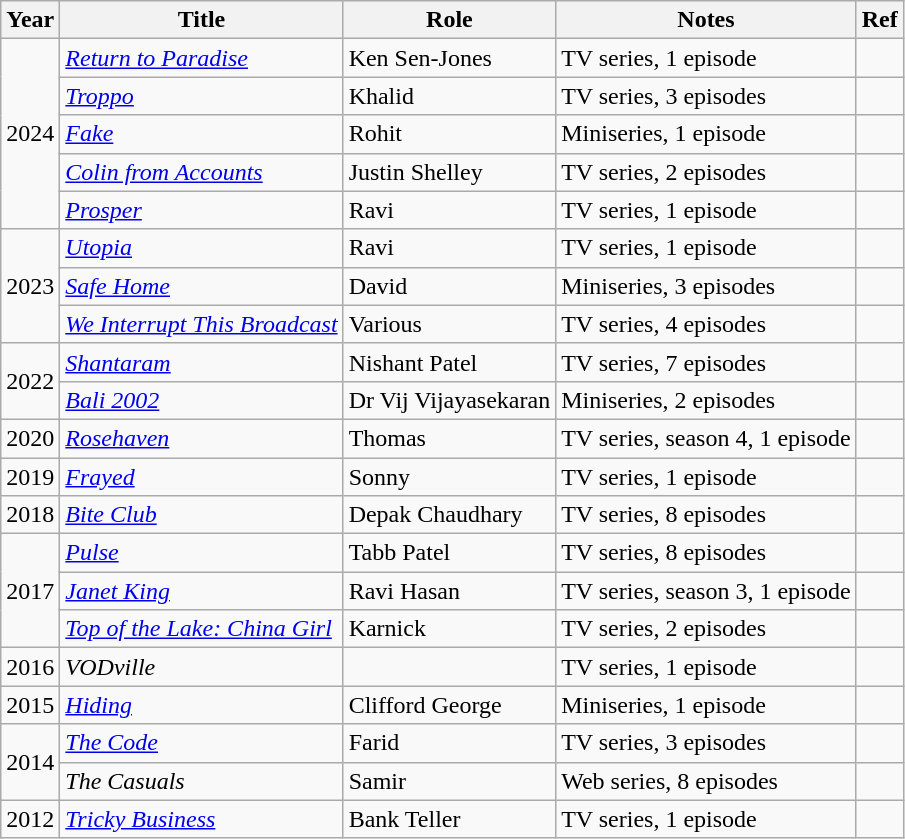<table class="wikitable sortable">
<tr>
<th>Year</th>
<th>Title</th>
<th>Role</th>
<th>Notes</th>
<th>Ref</th>
</tr>
<tr>
<td rowspan="5">2024</td>
<td><em><a href='#'>Return to Paradise</a></em></td>
<td>Ken Sen-Jones</td>
<td>TV series, 1 episode</td>
<td></td>
</tr>
<tr>
<td><em><a href='#'>Troppo</a></em></td>
<td>Khalid</td>
<td>TV series, 3 episodes</td>
<td></td>
</tr>
<tr>
<td><em><a href='#'>Fake</a></em></td>
<td>Rohit</td>
<td>Miniseries, 1 episode</td>
<td></td>
</tr>
<tr>
<td><em><a href='#'>Colin from Accounts</a></em></td>
<td>Justin Shelley</td>
<td>TV series, 2 episodes</td>
<td></td>
</tr>
<tr>
<td><a href='#'><em>Prosper</em></a></td>
<td>Ravi</td>
<td>TV series, 1 episode</td>
<td></td>
</tr>
<tr>
<td rowspan="3">2023</td>
<td><em><a href='#'>Utopia</a></em></td>
<td>Ravi</td>
<td>TV series, 1 episode</td>
<td></td>
</tr>
<tr>
<td><em><a href='#'>Safe Home</a></em></td>
<td>David</td>
<td>Miniseries, 3 episodes</td>
<td></td>
</tr>
<tr>
<td><em><a href='#'>We Interrupt This Broadcast</a></em></td>
<td>Various</td>
<td>TV series, 4 episodes</td>
<td></td>
</tr>
<tr>
<td rowspan="2">2022</td>
<td><em><a href='#'>Shantaram</a></em></td>
<td>Nishant Patel</td>
<td>TV series, 7 episodes</td>
<td></td>
</tr>
<tr>
<td><em><a href='#'>Bali 2002</a></em></td>
<td>Dr Vij Vijayasekaran</td>
<td>Miniseries, 2 episodes</td>
<td></td>
</tr>
<tr>
<td>2020</td>
<td><em><a href='#'>Rosehaven</a></em></td>
<td>Thomas</td>
<td>TV series, season 4, 1 episode</td>
<td></td>
</tr>
<tr>
<td>2019</td>
<td><em><a href='#'>Frayed</a></em></td>
<td>Sonny</td>
<td>TV series, 1 episode</td>
<td></td>
</tr>
<tr>
<td>2018</td>
<td><em><a href='#'>Bite Club</a></em></td>
<td>Depak Chaudhary</td>
<td>TV series, 8 episodes</td>
<td></td>
</tr>
<tr>
<td rowspan="3">2017</td>
<td><em><a href='#'>Pulse</a></em></td>
<td>Tabb Patel</td>
<td>TV series, 8 episodes</td>
<td></td>
</tr>
<tr>
<td><em><a href='#'>Janet King</a></em></td>
<td>Ravi Hasan</td>
<td>TV series, season 3, 1 episode</td>
<td></td>
</tr>
<tr>
<td><em><a href='#'>Top of the Lake: China Girl</a></em></td>
<td>Karnick</td>
<td>TV series, 2 episodes</td>
<td></td>
</tr>
<tr>
<td>2016</td>
<td><em>VODville</em></td>
<td></td>
<td>TV series, 1 episode</td>
<td></td>
</tr>
<tr>
<td>2015</td>
<td><em><a href='#'>Hiding</a></em></td>
<td>Clifford George</td>
<td>Miniseries, 1 episode</td>
<td></td>
</tr>
<tr>
<td rowspan="2">2014</td>
<td><em><a href='#'>The Code</a></em></td>
<td>Farid</td>
<td>TV series, 3 episodes</td>
<td></td>
</tr>
<tr>
<td><em>The Casuals</em></td>
<td>Samir</td>
<td>Web series, 8 episodes</td>
<td></td>
</tr>
<tr>
<td>2012</td>
<td><em><a href='#'>Tricky Business</a></em></td>
<td>Bank Teller</td>
<td>TV series, 1 episode</td>
<td></td>
</tr>
</table>
